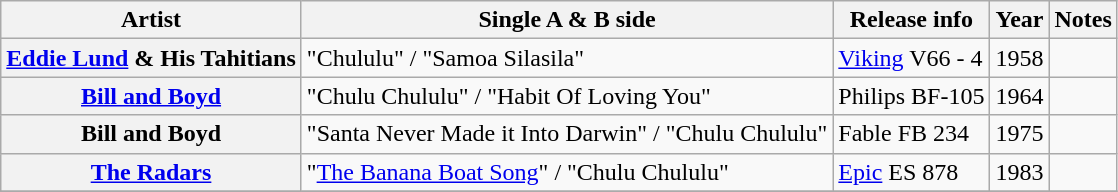<table class="wikitable plainrowheaders sortable">
<tr>
<th scope="col">Artist</th>
<th scope="col">Single A & B side</th>
<th scope="col">Release info</th>
<th scope="col">Year</th>
<th scope="col" class="unsortable">Notes</th>
</tr>
<tr>
<th scope="row"><a href='#'>Eddie Lund</a> & His Tahitians</th>
<td>"Chululu" / "Samoa Silasila"</td>
<td><a href='#'>Viking</a> V66 - 4</td>
<td>1958</td>
<td></td>
</tr>
<tr>
<th scope="row"><a href='#'>Bill and Boyd</a></th>
<td>"Chulu Chululu" / "Habit Of Loving You"</td>
<td>Philips BF-105</td>
<td>1964</td>
<td></td>
</tr>
<tr>
<th scope="row">Bill and Boyd</th>
<td>"Santa Never Made it Into Darwin" / "Chulu Chululu"</td>
<td>Fable FB 234</td>
<td>1975</td>
<td></td>
</tr>
<tr>
<th scope="row"><a href='#'>The Radars</a></th>
<td>"<a href='#'>The Banana Boat Song</a>" / "Chulu Chululu"</td>
<td><a href='#'>Epic</a> ES 878</td>
<td>1983</td>
<td></td>
</tr>
<tr>
</tr>
</table>
